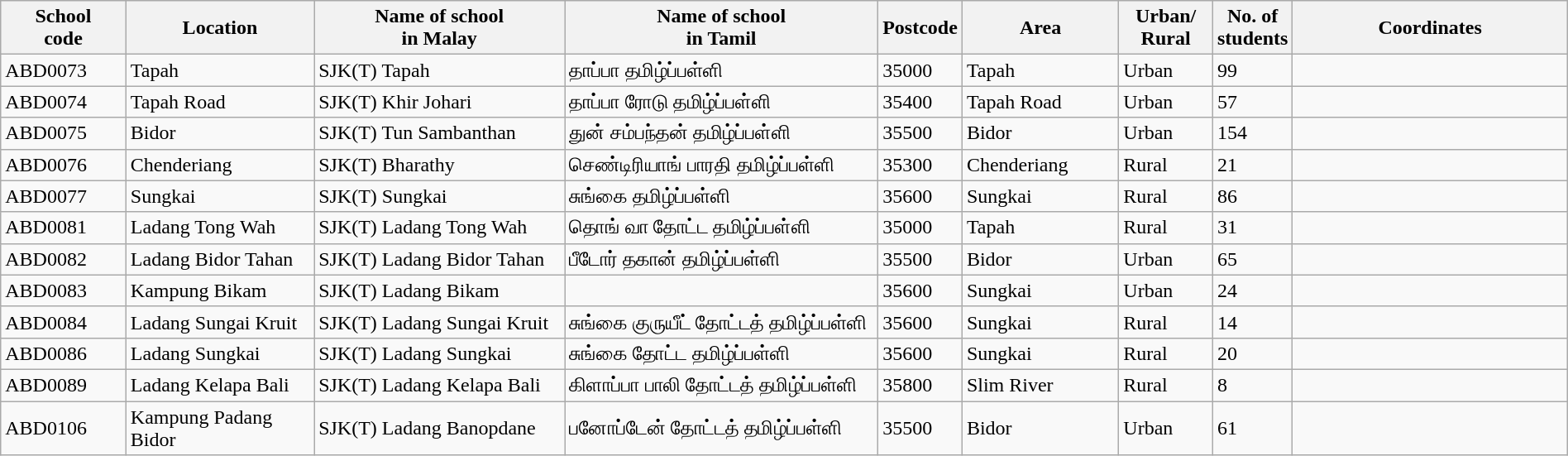<table class="wikitable sortable" style="width:100%">
<tr>
<th style="width:8%">School<br>code</th>
<th style="width:12%">Location</th>
<th style="width:16%">Name of school<br>in Malay</th>
<th style="width:20%">Name of school<br>in Tamil</th>
<th style="width:5%">Postcode</th>
<th style="width:10%">Area</th>
<th style="width:6%">Urban/<br>Rural</th>
<th style="width:5%">No. of<br>students</th>
<th style="width:18% white-space: nowrap;">Coordinates</th>
</tr>
<tr>
<td>ABD0073</td>
<td>Tapah</td>
<td>SJK(T) Tapah</td>
<td>தாப்பா தமிழ்ப்பள்ளி</td>
<td>35000</td>
<td>Tapah</td>
<td>Urban</td>
<td>99</td>
<td style="white-space:nowrap;"></td>
</tr>
<tr>
<td>ABD0074</td>
<td>Tapah Road</td>
<td>SJK(T) Khir Johari</td>
<td>தாப்பா ரோடு தமிழ்ப்பள்ளி</td>
<td>35400</td>
<td>Tapah Road</td>
<td>Urban</td>
<td>57</td>
<td style="white-space:nowrap;"></td>
</tr>
<tr>
<td>ABD0075</td>
<td>Bidor</td>
<td>SJK(T) Tun Sambanthan</td>
<td>துன் சம்பந்தன் தமிழ்ப்பள்ளி</td>
<td>35500</td>
<td>Bidor</td>
<td>Urban</td>
<td>154</td>
<td style="white-space:nowrap;"></td>
</tr>
<tr>
<td>ABD0076</td>
<td>Chenderiang</td>
<td>SJK(T) Bharathy</td>
<td>செண்டிரியாங் பாரதி தமிழ்ப்பள்ளி</td>
<td>35300</td>
<td>Chenderiang</td>
<td>Rural</td>
<td>21</td>
<td style="white-space:nowrap;"></td>
</tr>
<tr>
<td>ABD0077</td>
<td>Sungkai</td>
<td>SJK(T) Sungkai</td>
<td>சுங்கை தமிழ்ப்பள்ளி</td>
<td>35600</td>
<td>Sungkai</td>
<td>Rural</td>
<td>86</td>
<td style="white-space:nowrap;"></td>
</tr>
<tr>
<td>ABD0081</td>
<td>Ladang Tong Wah</td>
<td>SJK(T) Ladang Tong Wah</td>
<td>தொங் வா தோட்ட தமிழ்ப்பள்ளி</td>
<td>35000</td>
<td>Tapah</td>
<td>Rural</td>
<td>31</td>
<td style="white-space:nowrap;"></td>
</tr>
<tr>
<td>ABD0082</td>
<td>Ladang Bidor Tahan</td>
<td>SJK(T) Ladang Bidor Tahan</td>
<td>பீடோர் தகான் தமிழ்ப்பள்ளி</td>
<td>35500</td>
<td>Bidor</td>
<td>Urban</td>
<td>65</td>
<td style="white-space:nowrap;"></td>
</tr>
<tr>
<td>ABD0083</td>
<td>Kampung Bikam</td>
<td>SJK(T) Ladang Bikam</td>
<td></td>
<td>35600</td>
<td>Sungkai</td>
<td>Urban</td>
<td>24</td>
<td style="white-space:nowrap;"></td>
</tr>
<tr>
<td>ABD0084</td>
<td>Ladang Sungai Kruit</td>
<td>SJK(T) Ladang Sungai Kruit</td>
<td>சுங்கை குருயீட் தோட்டத் தமிழ்ப்பள்ளி</td>
<td>35600</td>
<td>Sungkai</td>
<td>Rural</td>
<td>14</td>
<td style="white-space:nowrap;"></td>
</tr>
<tr>
<td>ABD0086</td>
<td>Ladang Sungkai</td>
<td>SJK(T) Ladang Sungkai</td>
<td>சுங்கை தோட்ட தமிழ்ப்பள்ளி</td>
<td>35600</td>
<td>Sungkai</td>
<td>Rural</td>
<td>20</td>
<td style="white-space:nowrap;"></td>
</tr>
<tr>
<td>ABD0089</td>
<td>Ladang Kelapa Bali</td>
<td>SJK(T) Ladang Kelapa Bali</td>
<td>கிளாப்பா பாலி தோட்டத் தமிழ்ப்பள்ளி</td>
<td>35800</td>
<td>Slim River</td>
<td>Rural</td>
<td>8</td>
<td style="white-space:nowrap;"></td>
</tr>
<tr>
<td>ABD0106</td>
<td>Kampung Padang Bidor</td>
<td>SJK(T) Ladang Banopdane</td>
<td>பனோப்டேன் தோட்டத் தமிழ்ப்பள்ளி</td>
<td>35500</td>
<td>Bidor</td>
<td>Urban</td>
<td>61</td>
<td style="white-space:nowrap;"></td>
</tr>
</table>
